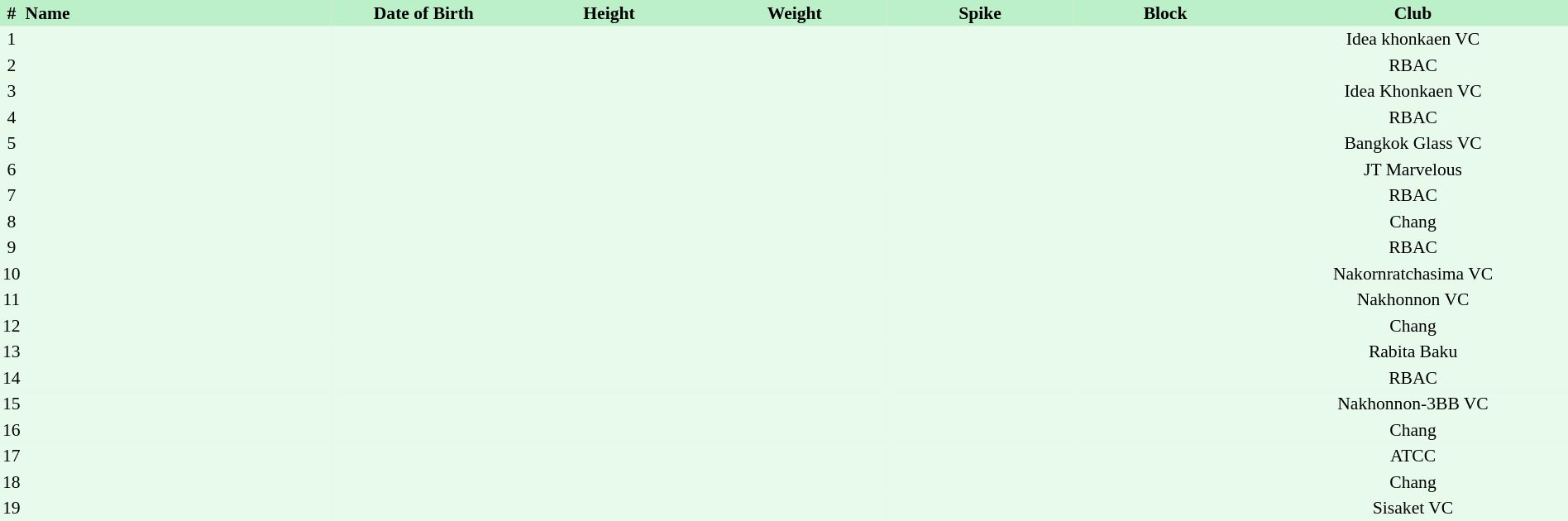<table border=0 cellpadding=2 cellspacing=0  |- bgcolor=#FFECCE style="text-align:center; font-size:90%; width:100%">
<tr bgcolor=#BBF0C9>
<th>#</th>
<th align=left width=20%>Name</th>
<th width=12%>Date of Birth</th>
<th width=12%>Height</th>
<th width=12%>Weight</th>
<th width=12%>Spike</th>
<th width=12%>Block</th>
<th width=20%>Club</th>
</tr>
<tr bgcolor=#E7FAEC>
<td>1</td>
<td align=left></td>
<td align=right></td>
<td></td>
<td></td>
<td></td>
<td></td>
<td>Idea khonkaen VC</td>
</tr>
<tr bgcolor=#E7FAEC>
<td>2</td>
<td align=left></td>
<td align=right></td>
<td></td>
<td></td>
<td></td>
<td></td>
<td>RBAC</td>
</tr>
<tr bgcolor=#E7FAEC>
<td>3</td>
<td align=left></td>
<td align=right></td>
<td></td>
<td></td>
<td></td>
<td></td>
<td>Idea Khonkaen VC</td>
</tr>
<tr bgcolor=#E7FAEC>
<td>4</td>
<td align=left></td>
<td align=right></td>
<td></td>
<td></td>
<td></td>
<td></td>
<td>RBAC</td>
</tr>
<tr bgcolor=#E7FAEC>
<td>5</td>
<td align=left></td>
<td align=right></td>
<td></td>
<td></td>
<td></td>
<td></td>
<td>Bangkok Glass VC</td>
</tr>
<tr bgcolor=#E7FAEC>
<td>6</td>
<td align=left></td>
<td align=right></td>
<td></td>
<td></td>
<td></td>
<td></td>
<td>JT Marvelous</td>
</tr>
<tr bgcolor=#E7FAEC>
<td>7</td>
<td align=left></td>
<td align=right></td>
<td></td>
<td></td>
<td></td>
<td></td>
<td>RBAC</td>
</tr>
<tr bgcolor=#E7FAEC>
<td>8</td>
<td align=left></td>
<td align=right></td>
<td></td>
<td></td>
<td></td>
<td></td>
<td>Chang</td>
</tr>
<tr bgcolor=#E7FAEC>
<td>9</td>
<td align=left></td>
<td align=right></td>
<td></td>
<td></td>
<td></td>
<td></td>
<td>RBAC</td>
</tr>
<tr bgcolor=#E7FAEC>
<td>10</td>
<td align=left></td>
<td align=right></td>
<td></td>
<td></td>
<td></td>
<td></td>
<td>Nakornratchasima VC</td>
</tr>
<tr bgcolor=#E7FAEC>
<td>11</td>
<td align=left></td>
<td align=right></td>
<td></td>
<td></td>
<td></td>
<td></td>
<td>Nakhonnon VC</td>
</tr>
<tr bgcolor=#E7FAEC>
<td>12</td>
<td align=left></td>
<td align=right></td>
<td></td>
<td></td>
<td></td>
<td></td>
<td>Chang</td>
</tr>
<tr bgcolor=#E7FAEC>
<td>13</td>
<td align=left></td>
<td align=right></td>
<td></td>
<td></td>
<td></td>
<td></td>
<td>Rabita Baku</td>
</tr>
<tr bgcolor=#E7FAEC>
<td>14</td>
<td align=left></td>
<td align=right></td>
<td></td>
<td></td>
<td></td>
<td></td>
<td>RBAC</td>
</tr>
<tr bgcolor=#E7FAEC>
<td>15</td>
<td align=left></td>
<td align=right></td>
<td></td>
<td></td>
<td></td>
<td></td>
<td>Nakhonnon-3BB VC</td>
</tr>
<tr bgcolor=#E7FAEC>
<td>16</td>
<td align=left></td>
<td align=right></td>
<td></td>
<td></td>
<td></td>
<td></td>
<td>Chang</td>
</tr>
<tr bgcolor=#E7FAEC>
<td>17</td>
<td align=left></td>
<td align=right></td>
<td></td>
<td></td>
<td></td>
<td></td>
<td>ATCC</td>
</tr>
<tr bgcolor=#E7FAEC>
<td>18</td>
<td align=left></td>
<td align=right></td>
<td></td>
<td></td>
<td></td>
<td></td>
<td>Chang</td>
</tr>
<tr bgcolor=#E7FAEC>
<td>19</td>
<td align=left></td>
<td align=right></td>
<td></td>
<td></td>
<td></td>
<td></td>
<td>Sisaket VC</td>
</tr>
</table>
